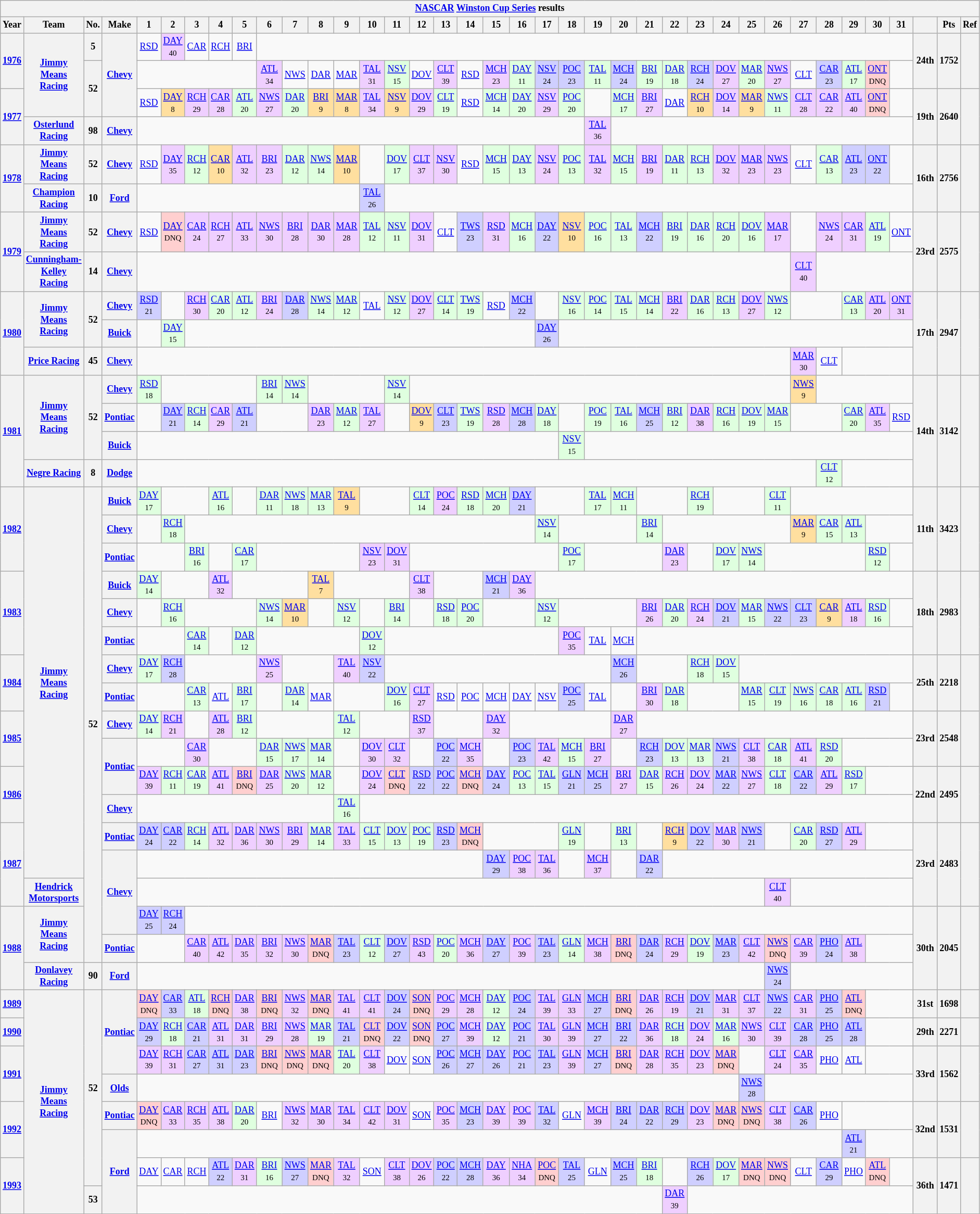<table class="wikitable" style="text-align:center; font-size:75%">
<tr>
<th colspan=45><a href='#'>NASCAR</a> <a href='#'>Winston Cup Series</a> results</th>
</tr>
<tr>
<th>Year</th>
<th>Team</th>
<th>No.</th>
<th>Make</th>
<th>1</th>
<th>2</th>
<th>3</th>
<th>4</th>
<th>5</th>
<th>6</th>
<th>7</th>
<th>8</th>
<th>9</th>
<th>10</th>
<th>11</th>
<th>12</th>
<th>13</th>
<th>14</th>
<th>15</th>
<th>16</th>
<th>17</th>
<th>18</th>
<th>19</th>
<th>20</th>
<th>21</th>
<th>22</th>
<th>23</th>
<th>24</th>
<th>25</th>
<th>26</th>
<th>27</th>
<th>28</th>
<th>29</th>
<th>30</th>
<th>31</th>
<th></th>
<th>Pts</th>
<th>Ref</th>
</tr>
<tr>
<th rowspan=2><a href='#'>1976</a></th>
<th rowspan=3><a href='#'>Jimmy Means Racing</a></th>
<th>5</th>
<th rowspan=3><a href='#'>Chevy</a></th>
<td><a href='#'>RSD</a></td>
<td style="background:#EFCFFF;"><a href='#'>DAY</a><br><small>40</small></td>
<td><a href='#'>CAR</a></td>
<td><a href='#'>RCH</a></td>
<td><a href='#'>BRI</a></td>
<td colspan=26></td>
<th rowspan=2>24th</th>
<th rowspan=2>1752</th>
<th rowspan=2></th>
</tr>
<tr>
<th rowspan=2>52</th>
<td colspan=5></td>
<td style="background:#EFCFFF;"><a href='#'>ATL</a><br><small>34</small></td>
<td><a href='#'>NWS</a></td>
<td><a href='#'>DAR</a></td>
<td><a href='#'>MAR</a></td>
<td style="background:#EFCFFF;"><a href='#'>TAL</a><br><small>31</small></td>
<td style="background:#DFFFDF;"><a href='#'>NSV</a><br><small>15</small></td>
<td><a href='#'>DOV</a></td>
<td style="background:#EFCFFF;"><a href='#'>CLT</a><br><small>39</small></td>
<td><a href='#'>RSD</a></td>
<td style="background:#EFCFFF;"><a href='#'>MCH</a><br><small>23</small></td>
<td style="background:#DFFFDF;"><a href='#'>DAY</a><br><small>11</small></td>
<td style="background:#CFCFFF;"><a href='#'>NSV</a><br><small>24</small></td>
<td style="background:#CFCFFF;"><a href='#'>POC</a><br><small>23</small></td>
<td style="background:#DFFFDF;"><a href='#'>TAL</a><br><small>11</small></td>
<td style="background:#CFCFFF;"><a href='#'>MCH</a><br><small>24</small></td>
<td style="background:#DFFFDF;"><a href='#'>BRI</a><br><small>19</small></td>
<td style="background:#DFFFDF;"><a href='#'>DAR</a><br><small>18</small></td>
<td style="background:#CFCFFF;"><a href='#'>RCH</a><br><small>24</small></td>
<td style="background:#EFCFFF;"><a href='#'>DOV</a><br><small>27</small></td>
<td style="background:#DFFFDF;"><a href='#'>MAR</a><br><small>20</small></td>
<td style="background:#EFCFFF;"><a href='#'>NWS</a><br><small>27</small></td>
<td><a href='#'>CLT</a></td>
<td style="background:#CFCFFF;"><a href='#'>CAR</a><br><small>23</small></td>
<td style="background:#DFFFDF;"><a href='#'>ATL</a><br><small>17</small></td>
<td style="background:#FFCFCF;"><a href='#'>ONT</a><br><small>DNQ</small></td>
<td></td>
</tr>
<tr>
<th rowspan=2><a href='#'>1977</a></th>
<td><a href='#'>RSD</a></td>
<td style="background:#FFDF9F;"><a href='#'>DAY</a><br><small>8</small></td>
<td style="background:#EFCFFF;"><a href='#'>RCH</a><br><small>29</small></td>
<td style="background:#EFCFFF;"><a href='#'>CAR</a><br><small>28</small></td>
<td style="background:#DFFFDF;"><a href='#'>ATL</a><br><small>20</small></td>
<td style="background:#EFCFFF;"><a href='#'>NWS</a><br><small>27</small></td>
<td style="background:#DFFFDF;"><a href='#'>DAR</a><br><small>20</small></td>
<td style="background:#FFDF9F;"><a href='#'>BRI</a><br><small>9</small></td>
<td style="background:#FFDF9F;"><a href='#'>MAR</a><br><small>8</small></td>
<td style="background:#EFCFFF;"><a href='#'>TAL</a><br><small>34</small></td>
<td style="background:#FFDF9F;"><a href='#'>NSV</a><br><small>9</small></td>
<td style="background:#EFCFFF;"><a href='#'>DOV</a><br><small>29</small></td>
<td style="background:#DFFFDF;"><a href='#'>CLT</a><br><small>19</small></td>
<td><a href='#'>RSD</a></td>
<td style="background:#DFFFDF;"><a href='#'>MCH</a><br><small>14</small></td>
<td style="background:#DFFFDF;"><a href='#'>DAY</a><br><small>20</small></td>
<td style="background:#EFCFFF;"><a href='#'>NSV</a><br><small>29</small></td>
<td style="background:#DFFFDF;"><a href='#'>POC</a><br><small>20</small></td>
<td></td>
<td style="background:#DFFFDF;"><a href='#'>MCH</a><br><small>17</small></td>
<td style="background:#EFCFFF;"><a href='#'>BRI</a><br><small>27</small></td>
<td><a href='#'>DAR</a></td>
<td style="background:#FFDF9F;"><a href='#'>RCH</a><br><small>10</small></td>
<td style="background:#EFCFFF;"><a href='#'>DOV</a><br><small>14</small></td>
<td style="background:#FFDF9F;"><a href='#'>MAR</a><br><small>9</small></td>
<td style="background:#DFFFDF;"><a href='#'>NWS</a><br><small>11</small></td>
<td style="background:#EFCFFF;"><a href='#'>CLT</a><br><small>28</small></td>
<td style="background:#EFCFFF;"><a href='#'>CAR</a><br><small>22</small></td>
<td style="background:#EFCFFF;"><a href='#'>ATL</a><br><small>40</small></td>
<td style="background:#FFCFCF;"><a href='#'>ONT</a><br><small>DNQ</small></td>
<td></td>
<th rowspan=2>19th</th>
<th rowspan=2>2640</th>
<th rowspan=2></th>
</tr>
<tr>
<th><a href='#'>Osterlund Racing</a></th>
<th>98</th>
<th><a href='#'>Chevy</a></th>
<td colspan=18></td>
<td style="background:#EFCFFF;"><a href='#'>TAL</a><br><small>36</small></td>
<td colspan=12></td>
</tr>
<tr>
<th rowspan=2><a href='#'>1978</a></th>
<th><a href='#'>Jimmy Means Racing</a></th>
<th>52</th>
<th><a href='#'>Chevy</a></th>
<td><a href='#'>RSD</a></td>
<td style="background:#EFCFFF;"><a href='#'>DAY</a><br><small>35</small></td>
<td style="background:#DFFFDF;"><a href='#'>RCH</a><br><small>12</small></td>
<td style="background:#FFDF9F;"><a href='#'>CAR</a><br><small>10</small></td>
<td style="background:#EFCFFF;"><a href='#'>ATL</a><br><small>32</small></td>
<td style="background:#EFCFFF;"><a href='#'>BRI</a><br><small>23</small></td>
<td style="background:#DFFFDF;"><a href='#'>DAR</a><br><small>12</small></td>
<td style="background:#DFFFDF;"><a href='#'>NWS</a><br><small>14</small></td>
<td style="background:#FFDF9F;"><a href='#'>MAR</a><br><small>10</small></td>
<td></td>
<td style="background:#DFFFDF;"><a href='#'>DOV</a><br><small>17</small></td>
<td style="background:#EFCFFF;"><a href='#'>CLT</a><br><small>37</small></td>
<td style="background:#EFCFFF;"><a href='#'>NSV</a><br><small>30</small></td>
<td><a href='#'>RSD</a></td>
<td style="background:#DFFFDF;"><a href='#'>MCH</a><br><small>15</small></td>
<td style="background:#DFFFDF;"><a href='#'>DAY</a><br><small>13</small></td>
<td style="background:#EFCFFF;"><a href='#'>NSV</a><br><small>24</small></td>
<td style="background:#DFFFDF;"><a href='#'>POC</a><br><small>13</small></td>
<td style="background:#EFCFFF;"><a href='#'>TAL</a><br><small>32</small></td>
<td style="background:#DFFFDF;"><a href='#'>MCH</a><br><small>15</small></td>
<td style="background:#EFCFFF;"><a href='#'>BRI</a><br><small>19</small></td>
<td style="background:#DFFFDF;"><a href='#'>DAR</a><br><small>11</small></td>
<td style="background:#DFFFDF;"><a href='#'>RCH</a><br><small>13</small></td>
<td style="background:#EFCFFF;"><a href='#'>DOV</a><br><small>32</small></td>
<td style="background:#EFCFFF;"><a href='#'>MAR</a><br><small>23</small></td>
<td style="background:#EFCFFF;"><a href='#'>NWS</a><br><small>23</small></td>
<td><a href='#'>CLT</a></td>
<td style="background:#DFFFDF;"><a href='#'>CAR</a><br><small>13</small></td>
<td style="background:#CFCFFF;"><a href='#'>ATL</a><br><small>23</small></td>
<td style="background:#CFCFFF;"><a href='#'>ONT</a><br><small>22</small></td>
<td></td>
<th rowspan=2>16th</th>
<th rowspan=2>2756</th>
<th rowspan=2></th>
</tr>
<tr>
<th><a href='#'>Champion Racing</a></th>
<th>10</th>
<th><a href='#'>Ford</a></th>
<td colspan=9></td>
<td style="background:#CFCFFF;"><a href='#'>TAL</a><br><small>26</small></td>
<td colspan=21></td>
</tr>
<tr>
<th rowspan=2><a href='#'>1979</a></th>
<th><a href='#'>Jimmy Means Racing</a></th>
<th>52</th>
<th><a href='#'>Chevy</a></th>
<td><a href='#'>RSD</a></td>
<td style="background:#FFCFCF;"><a href='#'>DAY</a><br><small>DNQ</small></td>
<td style="background:#EFCFFF;"><a href='#'>CAR</a><br><small>24</small></td>
<td style="background:#EFCFFF;"><a href='#'>RCH</a><br><small>27</small></td>
<td style="background:#EFCFFF;"><a href='#'>ATL</a><br><small>33</small></td>
<td style="background:#EFCFFF;"><a href='#'>NWS</a><br><small>30</small></td>
<td style="background:#EFCFFF;"><a href='#'>BRI</a><br><small>28</small></td>
<td style="background:#EFCFFF;"><a href='#'>DAR</a><br><small>30</small></td>
<td style="background:#EFCFFF;"><a href='#'>MAR</a><br><small>28</small></td>
<td style="background:#DFFFDF;"><a href='#'>TAL</a><br><small>12</small></td>
<td style="background:#DFFFDF;"><a href='#'>NSV</a><br><small>11</small></td>
<td style="background:#EFCFFF;"><a href='#'>DOV</a><br><small>31</small></td>
<td><a href='#'>CLT</a></td>
<td style="background:#CFCFFF;"><a href='#'>TWS</a><br><small>23</small></td>
<td style="background:#EFCFFF;"><a href='#'>RSD</a><br><small>31</small></td>
<td style="background:#DFFFDF;"><a href='#'>MCH</a><br><small>16</small></td>
<td style="background:#CFCFFF;"><a href='#'>DAY</a><br><small>22</small></td>
<td style="background:#FFDF9F;"><a href='#'>NSV</a><br><small>10</small></td>
<td style="background:#DFFFDF;"><a href='#'>POC</a><br><small>16</small></td>
<td style="background:#DFFFDF;"><a href='#'>TAL</a><br><small>13</small></td>
<td style="background:#CFCFFF;"><a href='#'>MCH</a><br><small>22</small></td>
<td style="background:#DFFFDF;"><a href='#'>BRI</a><br><small>19</small></td>
<td style="background:#DFFFDF;"><a href='#'>DAR</a><br><small>16</small></td>
<td style="background:#DFFFDF;"><a href='#'>RCH</a><br><small>20</small></td>
<td style="background:#DFFFDF;"><a href='#'>DOV</a><br><small>16</small></td>
<td style="background:#EFCFFF;"><a href='#'>MAR</a><br><small>17</small></td>
<td></td>
<td style="background:#EFCFFF;"><a href='#'>NWS</a><br><small>24</small></td>
<td style="background:#EFCFFF;"><a href='#'>CAR</a><br><small>31</small></td>
<td style="background:#DFFFDF;"><a href='#'>ATL</a><br><small>19</small></td>
<td><a href='#'>ONT</a></td>
<th rowspan=2>23rd</th>
<th rowspan=2>2575</th>
<th rowspan=2></th>
</tr>
<tr>
<th><a href='#'>Cunningham-Kelley Racing</a></th>
<th>14</th>
<th><a href='#'>Chevy</a></th>
<td colspan=26></td>
<td style="background:#EFCFFF;"><a href='#'>CLT</a><br><small>40</small></td>
<td colspan=4></td>
</tr>
<tr>
<th rowspan=3><a href='#'>1980</a></th>
<th rowspan=2><a href='#'>Jimmy Means Racing</a></th>
<th rowspan=2>52</th>
<th><a href='#'>Chevy</a></th>
<td style="background:#CFCFFF;"><a href='#'>RSD</a><br><small>21</small></td>
<td></td>
<td style="background:#EFCFFF;"><a href='#'>RCH</a><br><small>30</small></td>
<td style="background:#DFFFDF;"><a href='#'>CAR</a><br><small>20</small></td>
<td style="background:#DFFFDF;"><a href='#'>ATL</a><br><small>12</small></td>
<td style="background:#EFCFFF;"><a href='#'>BRI</a><br><small>24</small></td>
<td style="background:#CFCFFF;"><a href='#'>DAR</a><br><small>28</small></td>
<td style="background:#DFFFDF;"><a href='#'>NWS</a><br><small>14</small></td>
<td style="background:#DFFFDF;"><a href='#'>MAR</a><br><small>12</small></td>
<td><a href='#'>TAL</a></td>
<td style="background:#DFFFDF;"><a href='#'>NSV</a><br><small>12</small></td>
<td style="background:#EFCFFF;"><a href='#'>DOV</a><br><small>27</small></td>
<td style="background:#DFFFDF;"><a href='#'>CLT</a><br><small>14</small></td>
<td style="background:#DFFFDF;"><a href='#'>TWS</a><br><small>19</small></td>
<td><a href='#'>RSD</a></td>
<td style="background:#CFCFFF;"><a href='#'>MCH</a><br><small>22</small></td>
<td></td>
<td style="background:#DFFFDF;"><a href='#'>NSV</a><br><small>16</small></td>
<td style="background:#DFFFDF;"><a href='#'>POC</a><br><small>14</small></td>
<td style="background:#DFFFDF;"><a href='#'>TAL</a><br><small>15</small></td>
<td style="background:#DFFFDF;"><a href='#'>MCH</a><br><small>14</small></td>
<td style="background:#EFCFFF;"><a href='#'>BRI</a><br><small>22</small></td>
<td style="background:#DFFFDF;"><a href='#'>DAR</a><br><small>16</small></td>
<td style="background:#DFFFDF;"><a href='#'>RCH</a><br><small>13</small></td>
<td style="background:#EFCFFF;"><a href='#'>DOV</a><br><small>27</small></td>
<td style="background:#DFFFDF;"><a href='#'>NWS</a><br><small>12</small></td>
<td colspan=2></td>
<td style="background:#DFFFDF;"><a href='#'>CAR</a><br><small>13</small></td>
<td style="background:#EFCFFF;"><a href='#'>ATL</a><br><small>20</small></td>
<td style="background:#EFCFFF;"><a href='#'>ONT</a><br><small>31</small></td>
<th rowspan=3>17th</th>
<th rowspan=3>2947</th>
<th rowspan=3></th>
</tr>
<tr>
<th><a href='#'>Buick</a></th>
<td></td>
<td style="background:#DFFFDF;"><a href='#'>DAY</a><br><small>15</small></td>
<td colspan=14></td>
<td style="background:#CFCFFF;"><a href='#'>DAY</a><br><small>26</small></td>
<td colspan=14></td>
</tr>
<tr>
<th><a href='#'>Price Racing</a></th>
<th>45</th>
<th><a href='#'>Chevy</a></th>
<td colspan=26></td>
<td style="background:#EFCFFF;"><a href='#'>MAR</a><br><small>30</small></td>
<td><a href='#'>CLT</a></td>
<td colspan=3></td>
</tr>
<tr>
<th rowspan=4><a href='#'>1981</a></th>
<th rowspan=3><a href='#'>Jimmy Means Racing</a></th>
<th rowspan=3>52</th>
<th><a href='#'>Chevy</a></th>
<td style="background:#DFFFDF;"><a href='#'>RSD</a><br><small>18</small></td>
<td colspan=4></td>
<td style="background:#DFFFDF;"><a href='#'>BRI</a><br><small>14</small></td>
<td style="background:#DFFFDF;"><a href='#'>NWS</a><br><small>14</small></td>
<td colspan=3></td>
<td style="background:#DFFFDF;"><a href='#'>NSV</a><br><small>14</small></td>
<td colspan=15></td>
<td style="background:#FFDF9F;"><a href='#'>NWS</a><br><small>9</small></td>
<td colspan=4></td>
<th rowspan=4>14th</th>
<th rowspan=4>3142</th>
<th rowspan=4></th>
</tr>
<tr>
<th><a href='#'>Pontiac</a></th>
<td></td>
<td style="background:#CFCFFF;"><a href='#'>DAY</a><br><small>21</small></td>
<td style="background:#DFFFDF;"><a href='#'>RCH</a><br><small>14</small></td>
<td style="background:#EFCFFF;"><a href='#'>CAR</a><br><small>29</small></td>
<td style="background:#CFCFFF;"><a href='#'>ATL</a><br><small>21</small></td>
<td colspan=2></td>
<td style="background:#EFCFFF;"><a href='#'>DAR</a><br><small>23</small></td>
<td style="background:#DFFFDF;"><a href='#'>MAR</a><br><small>12</small></td>
<td style="background:#EFCFFF;"><a href='#'>TAL</a><br><small>27</small></td>
<td></td>
<td style="background:#FFDF9F;"><a href='#'>DOV</a><br><small>9</small></td>
<td style="background:#CFCFFF;"><a href='#'>CLT</a><br><small>23</small></td>
<td style="background:#DFFFDF;"><a href='#'>TWS</a><br><small>19</small></td>
<td style="background:#EFCFFF;"><a href='#'>RSD</a><br><small>28</small></td>
<td style="background:#CFCFFF;"><a href='#'>MCH</a><br><small>28</small></td>
<td style="background:#DFFFDF;"><a href='#'>DAY</a><br><small>18</small></td>
<td></td>
<td style="background:#DFFFDF;"><a href='#'>POC</a><br><small>19</small></td>
<td style="background:#DFFFDF;"><a href='#'>TAL</a><br><small>16</small></td>
<td style="background:#CFCFFF;"><a href='#'>MCH</a><br><small>25</small></td>
<td style="background:#DFFFDF;"><a href='#'>BRI</a><br><small>12</small></td>
<td style="background:#EFCFFF;"><a href='#'>DAR</a><br><small>38</small></td>
<td style="background:#DFFFDF;"><a href='#'>RCH</a><br><small>16</small></td>
<td style="background:#DFFFDF;"><a href='#'>DOV</a><br><small>19</small></td>
<td style="background:#DFFFDF;"><a href='#'>MAR</a><br><small>15</small></td>
<td colspan=2></td>
<td style="background:#DFFFDF;"><a href='#'>CAR</a><br><small>20</small></td>
<td style="background:#EFCFFF;"><a href='#'>ATL</a><br><small>35</small></td>
<td><a href='#'>RSD</a></td>
</tr>
<tr>
<th><a href='#'>Buick</a></th>
<td colspan=17></td>
<td style="background:#DFFFDF;"><a href='#'>NSV</a><br><small>15</small></td>
<td colspan=13></td>
</tr>
<tr>
<th><a href='#'>Negre Racing</a></th>
<th>8</th>
<th><a href='#'>Dodge</a></th>
<td colspan=27></td>
<td style="background:#DFFFDF;"><a href='#'>CLT</a><br><small>12</small></td>
<td colspan=3></td>
</tr>
<tr>
<th rowspan=3><a href='#'>1982</a></th>
<th rowspan=14><a href='#'>Jimmy Means Racing</a></th>
<th rowspan=17>52</th>
<th><a href='#'>Buick</a></th>
<td style="background:#DFFFDF;"><a href='#'>DAY</a><br><small>17</small></td>
<td colspan=2></td>
<td style="background:#DFFFDF;"><a href='#'>ATL</a><br><small>16</small></td>
<td></td>
<td style="background:#DFFFDF;"><a href='#'>DAR</a><br><small>11</small></td>
<td style="background:#DFFFDF;"><a href='#'>NWS</a><br><small>18</small></td>
<td style="background:#DFFFDF;"><a href='#'>MAR</a><br><small>13</small></td>
<td style="background:#FFDF9F;"><a href='#'>TAL</a><br><small>9</small></td>
<td colspan=2></td>
<td style="background:#DFFFDF;"><a href='#'>CLT</a><br><small>14</small></td>
<td style="background:#EFCFFF;"><a href='#'>POC</a><br><small>24</small></td>
<td style="background:#DFFFDF;"><a href='#'>RSD</a><br><small>18</small></td>
<td style="background:#DFFFDF;"><a href='#'>MCH</a><br><small>20</small></td>
<td style="background:#CFCFFF;"><a href='#'>DAY</a><br><small>21</small></td>
<td colspan=2></td>
<td style="background:#DFFFDF;"><a href='#'>TAL</a><br><small>17</small></td>
<td style="background:#DFFFDF;"><a href='#'>MCH</a><br><small>11</small></td>
<td colspan=2></td>
<td style="background:#DFFFDF;"><a href='#'>RCH</a><br><small>19</small></td>
<td colspan=2></td>
<td style="background:#DFFFDF;"><a href='#'>CLT</a><br><small>11</small></td>
<td colspan=5></td>
<th rowspan=3>11th</th>
<th rowspan=3>3423</th>
<th rowspan=3></th>
</tr>
<tr>
<th><a href='#'>Chevy</a></th>
<td></td>
<td style="background:#DFFFDF;"><a href='#'>RCH</a><br><small>18</small></td>
<td colspan=14></td>
<td style="background:#DFFFDF;"><a href='#'>NSV</a><br><small>14</small></td>
<td colspan=3></td>
<td style="background:#DFFFDF;"><a href='#'>BRI</a><br><small>14</small></td>
<td colspan=5></td>
<td style="background:#FFDF9F;"><a href='#'>MAR</a><br><small>9</small></td>
<td style="background:#DFFFDF;"><a href='#'>CAR</a><br><small>15</small></td>
<td style="background:#DFFFDF;"><a href='#'>ATL</a><br><small>13</small></td>
<td colspan=2></td>
</tr>
<tr>
<th><a href='#'>Pontiac</a></th>
<td colspan=2></td>
<td style="background:#DFFFDF;"><a href='#'>BRI</a><br><small>16</small></td>
<td></td>
<td style="background:#DFFFDF;"><a href='#'>CAR</a><br><small>17</small></td>
<td colspan=4></td>
<td style="background:#EFCFFF;"><a href='#'>NSV</a><br><small>23</small></td>
<td style="background:#EFCFFF;"><a href='#'>DOV</a><br><small>31</small></td>
<td colspan=6></td>
<td style="background:#DFFFDF;"><a href='#'>POC</a><br><small>17</small></td>
<td colspan=3></td>
<td style="background:#EFCFFF;"><a href='#'>DAR</a><br><small>23</small></td>
<td></td>
<td style="background:#DFFFDF;"><a href='#'>DOV</a><br><small>17</small></td>
<td style="background:#DFFFDF;"><a href='#'>NWS</a><br><small>14</small></td>
<td colspan=4></td>
<td style="background:#DFFFDF;"><a href='#'>RSD</a><br><small>12</small></td>
<td></td>
</tr>
<tr>
<th rowspan=3><a href='#'>1983</a></th>
<th><a href='#'>Buick</a></th>
<td style="background:#DFFFDF;"><a href='#'>DAY</a><br><small>14</small></td>
<td colspan=2></td>
<td style="background:#EFCFFF;"><a href='#'>ATL</a><br><small>32</small></td>
<td colspan=3></td>
<td style="background:#FFDF9F;"><a href='#'>TAL</a><br><small>7</small></td>
<td colspan=3></td>
<td style="background:#EFCFFF;"><a href='#'>CLT</a><br><small>38</small></td>
<td colspan=2></td>
<td style="background:#CFCFFF;"><a href='#'>MCH</a><br><small>21</small></td>
<td style="background:#EFCFFF;"><a href='#'>DAY</a><br><small>36</small></td>
<td colspan=15></td>
<th rowspan=3>18th</th>
<th rowspan=3>2983</th>
<th rowspan=3></th>
</tr>
<tr>
<th><a href='#'>Chevy</a></th>
<td></td>
<td style="background:#DFFFDF;"><a href='#'>RCH</a><br><small>16</small></td>
<td colspan=3></td>
<td style="background:#DFFFDF;"><a href='#'>NWS</a><br><small>14</small></td>
<td style="background:#FFDF9F;"><a href='#'>MAR</a><br><small>10</small></td>
<td></td>
<td style="background:#DFFFDF;"><a href='#'>NSV</a><br><small>12</small></td>
<td></td>
<td style="background:#DFFFDF;"><a href='#'>BRI</a><br><small>14</small></td>
<td></td>
<td style="background:#DFFFDF;"><a href='#'>RSD</a><br><small>18</small></td>
<td style="background:#DFFFDF;"><a href='#'>POC</a><br><small>20</small></td>
<td colspan=2></td>
<td style="background:#DFFFDF;"><a href='#'>NSV</a><br><small>12</small></td>
<td colspan=3></td>
<td style="background:#EFCFFF;"><a href='#'>BRI</a><br><small>26</small></td>
<td style="background:#DFFFDF;"><a href='#'>DAR</a><br><small>20</small></td>
<td style="background:#EFCFFF;"><a href='#'>RCH</a><br><small>24</small></td>
<td style="background:#CFCFFF;"><a href='#'>DOV</a><br><small>21</small></td>
<td style="background:#DFFFDF;"><a href='#'>MAR</a><br><small>15</small></td>
<td style="background:#CFCFFF;"><a href='#'>NWS</a><br><small>22</small></td>
<td style="background:#CFCFFF;"><a href='#'>CLT</a><br><small>23</small></td>
<td style="background:#FFDF9F;"><a href='#'>CAR</a><br><small>9</small></td>
<td style="background:#EFCFFF;"><a href='#'>ATL</a><br><small>18</small></td>
<td style="background:#DFFFDF;"><a href='#'>RSD</a><br><small>16</small></td>
<td></td>
</tr>
<tr>
<th><a href='#'>Pontiac</a></th>
<td colspan=2></td>
<td style="background:#DFFFDF;"><a href='#'>CAR</a><br><small>14</small></td>
<td></td>
<td style="background:#DFFFDF;"><a href='#'>DAR</a><br><small>12</small></td>
<td colspan=4></td>
<td style="background:#DFFFDF;"><a href='#'>DOV</a><br><small>12</small></td>
<td colspan=7></td>
<td style="background:#EFCFFF;"><a href='#'>POC</a><br><small>35</small></td>
<td><a href='#'>TAL</a></td>
<td><a href='#'>MCH</a></td>
<td colspan=11></td>
</tr>
<tr>
<th rowspan=2><a href='#'>1984</a></th>
<th><a href='#'>Chevy</a></th>
<td style="background:#DFFFDF;"><a href='#'>DAY</a><br><small>17</small></td>
<td style="background:#CFCFFF;"><a href='#'>RCH</a><br><small>28</small></td>
<td colspan=3></td>
<td style="background:#EFCFFF;"><a href='#'>NWS</a><br><small>25</small></td>
<td colspan=2></td>
<td style="background:#EFCFFF;"><a href='#'>TAL</a><br><small>40</small></td>
<td style="background:#CFCFFF;"><a href='#'>NSV</a><br><small>22</small></td>
<td colspan=9></td>
<td style="background:#CFCFFF;"><a href='#'>MCH</a><br><small>26</small></td>
<td colspan=2></td>
<td style="background:#DFFFDF;"><a href='#'>RCH</a><br><small>18</small></td>
<td style="background:#DFFFDF;"><a href='#'>DOV</a><br><small>15</small></td>
<td colspan=7></td>
<th rowspan=2>25th</th>
<th rowspan=2>2218</th>
<th rowspan=2></th>
</tr>
<tr>
<th><a href='#'>Pontiac</a></th>
<td colspan=2></td>
<td style="background:#DFFFDF;"><a href='#'>CAR</a><br><small>13</small></td>
<td><a href='#'>ATL</a></td>
<td style="background:#DFFFDF;"><a href='#'>BRI</a><br><small>17</small></td>
<td></td>
<td style="background:#DFFFDF;"><a href='#'>DAR</a><br><small>14</small></td>
<td><a href='#'>MAR</a></td>
<td colspan=2></td>
<td style="background:#DFFFDF;"><a href='#'>DOV</a><br><small>16</small></td>
<td style="background:#EFCFFF;"><a href='#'>CLT</a><br><small>27</small></td>
<td><a href='#'>RSD</a></td>
<td><a href='#'>POC</a></td>
<td><a href='#'>MCH</a></td>
<td><a href='#'>DAY</a></td>
<td><a href='#'>NSV</a></td>
<td style="background:#CFCFFF;"><a href='#'>POC</a><br><small>25</small></td>
<td><a href='#'>TAL</a></td>
<td></td>
<td style="background:#EFCFFF;"><a href='#'>BRI</a><br><small>30</small></td>
<td style="background:#DFFFDF;"><a href='#'>DAR</a><br><small>18</small></td>
<td colspan=2></td>
<td style="background:#DFFFDF;"><a href='#'>MAR</a><br><small>15</small></td>
<td style="background:#DFFFDF;"><a href='#'>CLT</a><br><small>19</small></td>
<td style="background:#DFFFDF;"><a href='#'>NWS</a><br><small>16</small></td>
<td style="background:#DFFFDF;"><a href='#'>CAR</a><br><small>18</small></td>
<td style="background:#DFFFDF;"><a href='#'>ATL</a><br><small>16</small></td>
<td style="background:#CFCFFF;"><a href='#'>RSD</a><br><small>21</small></td>
<td></td>
</tr>
<tr>
<th rowspan=2><a href='#'>1985</a></th>
<th><a href='#'>Chevy</a></th>
<td style="background:#DFFFDF;"><a href='#'>DAY</a><br><small>14</small></td>
<td style="background:#EFCFFF;"><a href='#'>RCH</a><br><small>21</small></td>
<td></td>
<td style="background:#EFCFFF;"><a href='#'>ATL</a><br><small>28</small></td>
<td style="background:#DFFFDF;"><a href='#'>BRI</a><br><small>12</small></td>
<td colspan=3></td>
<td style="background:#DFFFDF;"><a href='#'>TAL</a><br><small>12</small></td>
<td colspan=2></td>
<td style="background:#EFCFFF;"><a href='#'>RSD</a><br><small>37</small></td>
<td colspan=2></td>
<td style="background:#EFCFFF;"><a href='#'>DAY</a><br><small>32</small></td>
<td colspan=4></td>
<td style="background:#EFCFFF;"><a href='#'>DAR</a><br><small>27</small></td>
<td colspan=11></td>
<th rowspan=2>23rd</th>
<th rowspan=2>2548</th>
<th rowspan=2></th>
</tr>
<tr>
<th rowspan=2><a href='#'>Pontiac</a></th>
<td colspan=2></td>
<td style="background:#EFCFFF;"><a href='#'>CAR</a><br><small>30</small></td>
<td colspan=2></td>
<td style="background:#DFFFDF;"><a href='#'>DAR</a><br><small>15</small></td>
<td style="background:#DFFFDF;"><a href='#'>NWS</a><br><small>17</small></td>
<td style="background:#DFFFDF;"><a href='#'>MAR</a><br><small>14</small></td>
<td></td>
<td style="background:#EFCFFF;"><a href='#'>DOV</a><br><small>30</small></td>
<td style="background:#EFCFFF;"><a href='#'>CLT</a><br><small>32</small></td>
<td></td>
<td style="background:#CFCFFF;"><a href='#'>POC</a><br><small>22</small></td>
<td style="background:#EFCFFF;"><a href='#'>MCH</a><br><small>35</small></td>
<td></td>
<td style="background:#CFCFFF;"><a href='#'>POC</a><br><small>23</small></td>
<td style="background:#EFCFFF;"><a href='#'>TAL</a><br><small>42</small></td>
<td style="background:#DFFFDF;"><a href='#'>MCH</a><br><small>15</small></td>
<td style="background:#EFCFFF;"><a href='#'>BRI</a><br><small>27</small></td>
<td></td>
<td style="background:#CFCFFF;"><a href='#'>RCH</a><br><small>23</small></td>
<td style="background:#DFFFDF;"><a href='#'>DOV</a><br><small>13</small></td>
<td style="background:#DFFFDF;"><a href='#'>MAR</a><br><small>13</small></td>
<td style="background:#CFCFFF;"><a href='#'>NWS</a><br><small>21</small></td>
<td style="background:#EFCFFF;"><a href='#'>CLT</a><br><small>38</small></td>
<td style="background:#DFFFDF;"><a href='#'>CAR</a><br><small>18</small></td>
<td style="background:#EFCFFF;"><a href='#'>ATL</a><br><small>41</small></td>
<td style="background:#DFFFDF;"><a href='#'>RSD</a><br><small>20</small></td>
<td colspan=3></td>
</tr>
<tr>
<th rowspan=2><a href='#'>1986</a></th>
<td style="background:#EFCFFF;"><a href='#'>DAY</a><br><small>39</small></td>
<td style="background:#DFFFDF;"><a href='#'>RCH</a><br><small>11</small></td>
<td style="background:#DFFFDF;"><a href='#'>CAR</a><br><small>19</small></td>
<td style="background:#EFCFFF;"><a href='#'>ATL</a><br><small>41</small></td>
<td style="background:#FFCFCF;"><a href='#'>BRI</a><br><small>DNQ</small></td>
<td style="background:#EFCFFF;"><a href='#'>DAR</a><br><small>25</small></td>
<td style="background:#DFFFDF;"><a href='#'>NWS</a><br><small>20</small></td>
<td style="background:#DFFFDF;"><a href='#'>MAR</a><br><small>12</small></td>
<td></td>
<td style="background:#EFCFFF;"><a href='#'>DOV</a><br><small>24</small></td>
<td style="background:#FFCFCF;"><a href='#'>CLT</a><br><small>DNQ</small></td>
<td style="background:#CFCFFF;"><a href='#'>RSD</a><br><small>22</small></td>
<td style="background:#CFCFFF;"><a href='#'>POC</a><br><small>22</small></td>
<td style="background:#FFCFCF;"><a href='#'>MCH</a><br><small>DNQ</small></td>
<td style="background:#CFCFFF;"><a href='#'>DAY</a><br><small>24</small></td>
<td style="background:#DFFFDF;"><a href='#'>POC</a><br><small>13</small></td>
<td style="background:#DFFFDF;"><a href='#'>TAL</a><br><small>15</small></td>
<td style="background:#CFCFFF;"><a href='#'>GLN</a><br><small>21</small></td>
<td style="background:#CFCFFF;"><a href='#'>MCH</a><br><small>25</small></td>
<td style="background:#EFCFFF;"><a href='#'>BRI</a><br><small>27</small></td>
<td style="background:#DFFFDF;"><a href='#'>DAR</a><br><small>15</small></td>
<td style="background:#EFCFFF;"><a href='#'>RCH</a><br><small>26</small></td>
<td style="background:#EFCFFF;"><a href='#'>DOV</a><br><small>24</small></td>
<td style="background:#CFCFFF;"><a href='#'>MAR</a><br><small>22</small></td>
<td style="background:#EFCFFF;"><a href='#'>NWS</a><br><small>27</small></td>
<td style="background:#DFFFDF;"><a href='#'>CLT</a><br><small>18</small></td>
<td style="background:#CFCFFF;"><a href='#'>CAR</a><br><small>22</small></td>
<td style="background:#EFCFFF;"><a href='#'>ATL</a><br><small>29</small></td>
<td style="background:#DFFFDF;"><a href='#'>RSD</a><br><small>17</small></td>
<td colspan=2></td>
<th rowspan=2>22nd</th>
<th rowspan=2>2495</th>
<th rowspan=2></th>
</tr>
<tr>
<th><a href='#'>Chevy</a></th>
<td colspan=8></td>
<td style="background:#DFFFDF;"><a href='#'>TAL</a><br><small>16</small></td>
<td colspan=22></td>
</tr>
<tr>
<th rowspan=3><a href='#'>1987</a></th>
<th><a href='#'>Pontiac</a></th>
<td style="background:#CFCFFF;"><a href='#'>DAY</a><br><small>24</small></td>
<td style="background:#CFCFFF;"><a href='#'>CAR</a><br><small>22</small></td>
<td style="background:#DFFFDF;"><a href='#'>RCH</a><br><small>14</small></td>
<td style="background:#EFCFFF;"><a href='#'>ATL</a><br><small>32</small></td>
<td style="background:#EFCFFF;"><a href='#'>DAR</a><br><small>36</small></td>
<td style="background:#EFCFFF;"><a href='#'>NWS</a><br><small>30</small></td>
<td style="background:#EFCFFF;"><a href='#'>BRI</a><br><small>29</small></td>
<td style="background:#DFFFDF;"><a href='#'>MAR</a><br><small>14</small></td>
<td style="background:#EFCFFF;"><a href='#'>TAL</a><br><small>33</small></td>
<td style="background:#DFFFDF;"><a href='#'>CLT</a><br><small>15</small></td>
<td style="background:#DFFFDF;"><a href='#'>DOV</a><br><small>13</small></td>
<td style="background:#DFFFDF;"><a href='#'>POC</a><br><small>19</small></td>
<td style="background:#CFCFFF;"><a href='#'>RSD</a><br><small>23</small></td>
<td style="background:#FFCFCF;"><a href='#'>MCH</a><br><small>DNQ</small></td>
<td colspan=3></td>
<td style="background:#DFFFDF;"><a href='#'>GLN</a><br><small>19</small></td>
<td></td>
<td style="background:#DFFFDF;"><a href='#'>BRI</a><br><small>13</small></td>
<td></td>
<td style="background:#FFDF9F;"><a href='#'>RCH</a><br><small>9</small></td>
<td style="background:#CFCFFF;"><a href='#'>DOV</a><br><small>22</small></td>
<td style="background:#EFCFFF;"><a href='#'>MAR</a><br><small>30</small></td>
<td style="background:#CFCFFF;"><a href='#'>NWS</a><br><small>21</small></td>
<td></td>
<td style="background:#DFFFDF;"><a href='#'>CAR</a><br><small>20</small></td>
<td style="background:#CFCFFF;"><a href='#'>RSD</a><br><small>27</small></td>
<td style="background:#EFCFFF;"><a href='#'>ATL</a><br><small>29</small></td>
<td colspan=2></td>
<th rowspan=3>23rd</th>
<th rowspan=3>2483</th>
<th rowspan=3></th>
</tr>
<tr>
<th rowspan=3><a href='#'>Chevy</a></th>
<td colspan=14></td>
<td style="background:#CFCFFF;"><a href='#'>DAY</a><br><small>29</small></td>
<td style="background:#EFCFFF;"><a href='#'>POC</a><br><small>38</small></td>
<td style="background:#EFCFFF;"><a href='#'>TAL</a><br><small>36</small></td>
<td></td>
<td style="background:#EFCFFF;"><a href='#'>MCH</a><br><small>37</small></td>
<td></td>
<td style="background:#CFCFFF;"><a href='#'>DAR</a><br><small>22</small></td>
<td colspan=10></td>
</tr>
<tr>
<th><a href='#'>Hendrick Motorsports</a></th>
<td colspan=25></td>
<td style="background:#EFCFFF;"><a href='#'>CLT</a><br><small>40</small></td>
<td colspan=5></td>
</tr>
<tr>
<th rowspan=3><a href='#'>1988</a></th>
<th rowspan=2><a href='#'>Jimmy Means Racing</a></th>
<td style="background:#CFCFFF;"><a href='#'>DAY</a><br><small>25</small></td>
<td style="background:#CFCFFF;"><a href='#'>RCH</a><br><small>24</small></td>
<td colspan=29></td>
<th rowspan=3>30th</th>
<th rowspan=3>2045</th>
<th rowspan=3></th>
</tr>
<tr>
<th><a href='#'>Pontiac</a></th>
<td colspan=2></td>
<td style="background:#EFCFFF;"><a href='#'>CAR</a><br><small>40</small></td>
<td style="background:#EFCFFF;"><a href='#'>ATL</a><br><small>42</small></td>
<td style="background:#EFCFFF;"><a href='#'>DAR</a><br><small>35</small></td>
<td style="background:#EFCFFF;"><a href='#'>BRI</a><br><small>32</small></td>
<td style="background:#EFCFFF;"><a href='#'>NWS</a><br><small>30</small></td>
<td style="background:#FFCFCF;"><a href='#'>MAR</a><br><small>DNQ</small></td>
<td style="background:#CFCFFF;"><a href='#'>TAL</a><br><small>23</small></td>
<td style="background:#DFFFDF;"><a href='#'>CLT</a><br><small>12</small></td>
<td style="background:#CFCFFF;"><a href='#'>DOV</a><br><small>27</small></td>
<td style="background:#EFCFFF;"><a href='#'>RSD</a><br><small>43</small></td>
<td style="background:#DFFFDF;"><a href='#'>POC</a><br><small>20</small></td>
<td style="background:#EFCFFF;"><a href='#'>MCH</a><br><small>36</small></td>
<td style="background:#CFCFFF;"><a href='#'>DAY</a><br><small>27</small></td>
<td style="background:#EFCFFF;"><a href='#'>POC</a><br><small>39</small></td>
<td style="background:#CFCFFF;"><a href='#'>TAL</a><br><small>23</small></td>
<td style="background:#DFFFDF;"><a href='#'>GLN</a><br><small>14</small></td>
<td style="background:#EFCFFF;"><a href='#'>MCH</a><br><small>38</small></td>
<td style="background:#FFCFCF;"><a href='#'>BRI</a><br><small>DNQ</small></td>
<td style="background:#CFCFFF;"><a href='#'>DAR</a><br><small>24</small></td>
<td style="background:#EFCFFF;"><a href='#'>RCH</a><br><small>29</small></td>
<td style="background:#DFFFDF;"><a href='#'>DOV</a><br><small>19</small></td>
<td style="background:#CFCFFF;"><a href='#'>MAR</a><br><small>23</small></td>
<td style="background:#EFCFFF;"><a href='#'>CLT</a><br><small>42</small></td>
<td style="background:#FFCFCF;"><a href='#'>NWS</a><br><small>DNQ</small></td>
<td style="background:#EFCFFF;"><a href='#'>CAR</a><br><small>39</small></td>
<td style="background:#CFCFFF;"><a href='#'>PHO</a><br><small>24</small></td>
<td style="background:#EFCFFF;"><a href='#'>ATL</a><br><small>38</small></td>
<td colspan=2></td>
</tr>
<tr>
<th><a href='#'>Donlavey Racing</a></th>
<th>90</th>
<th><a href='#'>Ford</a></th>
<td colspan=25></td>
<td style="background:#CFCFFF;"><a href='#'>NWS</a><br><small>24</small></td>
<td colspan=5></td>
</tr>
<tr>
<th><a href='#'>1989</a></th>
<th rowspan=8><a href='#'>Jimmy Means Racing</a></th>
<th rowspan=7>52</th>
<th rowspan=3><a href='#'>Pontiac</a></th>
<td style="background:#FFCFCF;"><a href='#'>DAY</a><br><small>DNQ</small></td>
<td style="background:#CFCFFF;"><a href='#'>CAR</a><br><small>33</small></td>
<td style="background:#DFFFDF;"><a href='#'>ATL</a><br><small>18</small></td>
<td style="background:#FFCFCF;"><a href='#'>RCH</a><br><small>DNQ</small></td>
<td style="background:#EFCFFF;"><a href='#'>DAR</a><br><small>38</small></td>
<td style="background:#FFCFCF;"><a href='#'>BRI</a><br><small>DNQ</small></td>
<td style="background:#EFCFFF;"><a href='#'>NWS</a><br><small>32</small></td>
<td style="background:#FFCFCF;"><a href='#'>MAR</a><br><small>DNQ</small></td>
<td style="background:#EFCFFF;"><a href='#'>TAL</a><br><small>41</small></td>
<td style="background:#EFCFFF;"><a href='#'>CLT</a><br><small>41</small></td>
<td style="background:#CFCFFF;"><a href='#'>DOV</a><br><small>24</small></td>
<td style="background:#FFCFCF;"><a href='#'>SON</a><br><small>DNQ</small></td>
<td style="background:#EFCFFF;"><a href='#'>POC</a><br><small>29</small></td>
<td style="background:#EFCFFF;"><a href='#'>MCH</a><br><small>28</small></td>
<td style="background:#DFFFDF;"><a href='#'>DAY</a><br><small>12</small></td>
<td style="background:#CFCFFF;"><a href='#'>POC</a><br><small>24</small></td>
<td style="background:#EFCFFF;"><a href='#'>TAL</a><br><small>39</small></td>
<td style="background:#EFCFFF;"><a href='#'>GLN</a><br><small>33</small></td>
<td style="background:#CFCFFF;"><a href='#'>MCH</a><br><small>27</small></td>
<td style="background:#FFCFCF;"><a href='#'>BRI</a><br><small>DNQ</small></td>
<td style="background:#EFCFFF;"><a href='#'>DAR</a><br><small>26</small></td>
<td style="background:#EFCFFF;"><a href='#'>RCH</a><br><small>19</small></td>
<td style="background:#CFCFFF;"><a href='#'>DOV</a><br><small>21</small></td>
<td style="background:#EFCFFF;"><a href='#'>MAR</a><br><small>31</small></td>
<td style="background:#EFCFFF;"><a href='#'>CLT</a><br><small>37</small></td>
<td style="background:#CFCFFF;"><a href='#'>NWS</a><br><small>22</small></td>
<td style="background:#EFCFFF;"><a href='#'>CAR</a><br><small>31</small></td>
<td style="background:#CFCFFF;"><a href='#'>PHO</a><br><small>25</small></td>
<td style="background:#FFCFCF;"><a href='#'>ATL</a><br><small>DNQ</small></td>
<td colspan=2></td>
<th>31st</th>
<th>1698</th>
<th></th>
</tr>
<tr>
<th><a href='#'>1990</a></th>
<td style="background:#CFCFFF;"><a href='#'>DAY</a><br><small>29</small></td>
<td style="background:#DFFFDF;"><a href='#'>RCH</a><br><small>18</small></td>
<td style="background:#CFCFFF;"><a href='#'>CAR</a><br><small>21</small></td>
<td style="background:#EFCFFF;"><a href='#'>ATL</a><br><small>31</small></td>
<td style="background:#EFCFFF;"><a href='#'>DAR</a><br><small>31</small></td>
<td style="background:#EFCFFF;"><a href='#'>BRI</a><br><small>29</small></td>
<td style="background:#EFCFFF;"><a href='#'>NWS</a><br><small>28</small></td>
<td style="background:#DFFFDF;"><a href='#'>MAR</a><br><small>19</small></td>
<td style="background:#CFCFFF;"><a href='#'>TAL</a><br><small>21</small></td>
<td style="background:#FFCFCF;"><a href='#'>CLT</a><br><small>DNQ</small></td>
<td style="background:#CFCFFF;"><a href='#'>DOV</a><br><small>22</small></td>
<td style="background:#FFCFCF;"><a href='#'>SON</a><br><small>DNQ</small></td>
<td style="background:#CFCFFF;"><a href='#'>POC</a><br><small>27</small></td>
<td style="background:#EFCFFF;"><a href='#'>MCH</a><br><small>39</small></td>
<td style="background:#DFFFDF;"><a href='#'>DAY</a><br><small>12</small></td>
<td style="background:#CFCFFF;"><a href='#'>POC</a><br><small>21</small></td>
<td style="background:#EFCFFF;"><a href='#'>TAL</a><br><small>30</small></td>
<td style="background:#EFCFFF;"><a href='#'>GLN</a><br><small>39</small></td>
<td style="background:#CFCFFF;"><a href='#'>MCH</a><br><small>27</small></td>
<td style="background:#CFCFFF;"><a href='#'>BRI</a><br><small>22</small></td>
<td style="background:#EFCFFF;"><a href='#'>DAR</a><br><small>36</small></td>
<td style="background:#DFFFDF;"><a href='#'>RCH</a><br><small>18</small></td>
<td style="background:#EFCFFF;"><a href='#'>DOV</a><br><small>24</small></td>
<td style="background:#DFFFDF;"><a href='#'>MAR</a><br><small>16</small></td>
<td style="background:#EFCFFF;"><a href='#'>NWS</a><br><small>30</small></td>
<td style="background:#EFCFFF;"><a href='#'>CLT</a><br><small>39</small></td>
<td style="background:#CFCFFF;"><a href='#'>CAR</a><br><small>28</small></td>
<td style="background:#CFCFFF;"><a href='#'>PHO</a><br><small>25</small></td>
<td style="background:#CFCFFF;"><a href='#'>ATL</a><br><small>28</small></td>
<td colspan=2></td>
<th>29th</th>
<th>2271</th>
<th></th>
</tr>
<tr>
<th rowspan=2><a href='#'>1991</a></th>
<td style="background:#EFCFFF;"><a href='#'>DAY</a><br><small>39</small></td>
<td style="background:#EFCFFF;"><a href='#'>RCH</a><br><small>31</small></td>
<td style="background:#CFCFFF;"><a href='#'>CAR</a><br><small>27</small></td>
<td style="background:#CFCFFF;"><a href='#'>ATL</a><br><small>31</small></td>
<td style="background:#CFCFFF;"><a href='#'>DAR</a><br><small>23</small></td>
<td style="background:#FFCFCF;"><a href='#'>BRI</a><br><small>DNQ</small></td>
<td style="background:#FFCFCF;"><a href='#'>NWS</a><br><small>DNQ</small></td>
<td style="background:#FFCFCF;"><a href='#'>MAR</a><br><small>DNQ</small></td>
<td style="background:#DFFFDF;"><a href='#'>TAL</a><br><small>20</small></td>
<td style="background:#EFCFFF;"><a href='#'>CLT</a><br><small>38</small></td>
<td><a href='#'>DOV</a></td>
<td><a href='#'>SON</a></td>
<td style="background:#CFCFFF;"><a href='#'>POC</a><br><small>26</small></td>
<td style="background:#CFCFFF;"><a href='#'>MCH</a><br><small>27</small></td>
<td style="background:#CFCFFF;"><a href='#'>DAY</a><br><small>26</small></td>
<td style="background:#CFCFFF;"><a href='#'>POC</a><br><small>21</small></td>
<td style="background:#CFCFFF;"><a href='#'>TAL</a><br><small>23</small></td>
<td style="background:#EFCFFF;"><a href='#'>GLN</a><br><small>39</small></td>
<td style="background:#CFCFFF;"><a href='#'>MCH</a><br><small>27</small></td>
<td style="background:#FFCFCF;"><a href='#'>BRI</a><br><small>DNQ</small></td>
<td style="background:#EFCFFF;"><a href='#'>DAR</a><br><small>28</small></td>
<td style="background:#EFCFFF;"><a href='#'>RCH</a><br><small>35</small></td>
<td style="background:#EFCFFF;"><a href='#'>DOV</a><br><small>23</small></td>
<td style="background:#FFCFCF;"><a href='#'>MAR</a><br><small>DNQ</small></td>
<td></td>
<td style="background:#EFCFFF;"><a href='#'>CLT</a><br><small>24</small></td>
<td style="background:#EFCFFF;"><a href='#'>CAR</a><br><small>35</small></td>
<td><a href='#'>PHO</a></td>
<td><a href='#'>ATL</a></td>
<td colspan=2></td>
<th rowspan=2>33rd</th>
<th rowspan=2>1562</th>
<th rowspan=2></th>
</tr>
<tr>
<th><a href='#'>Olds</a></th>
<td colspan=24></td>
<td style="background:#CFCFFF;"><a href='#'>NWS</a><br><small>28</small></td>
<td colspan=6></td>
</tr>
<tr>
<th rowspan=2><a href='#'>1992</a></th>
<th><a href='#'>Pontiac</a></th>
<td style="background:#FFCFCF;"><a href='#'>DAY</a><br><small>DNQ</small></td>
<td style="background:#EFCFFF;"><a href='#'>CAR</a><br><small>33</small></td>
<td style="background:#EFCFFF;"><a href='#'>RCH</a><br><small>35</small></td>
<td style="background:#EFCFFF;"><a href='#'>ATL</a><br><small>38</small></td>
<td style="background:#DFFFDF;"><a href='#'>DAR</a><br><small>20</small></td>
<td><a href='#'>BRI</a></td>
<td style="background:#EFCFFF;"><a href='#'>NWS</a><br><small>32</small></td>
<td style="background:#EFCFFF;"><a href='#'>MAR</a><br><small>30</small></td>
<td style="background:#EFCFFF;"><a href='#'>TAL</a><br><small>34</small></td>
<td style="background:#EFCFFF;"><a href='#'>CLT</a><br><small>42</small></td>
<td style="background:#EFCFFF;"><a href='#'>DOV</a><br><small>31</small></td>
<td><a href='#'>SON</a></td>
<td style="background:#EFCFFF;"><a href='#'>POC</a><br><small>35</small></td>
<td style="background:#CFCFFF;"><a href='#'>MCH</a><br><small>23</small></td>
<td style="background:#EFCFFF;"><a href='#'>DAY</a><br><small>39</small></td>
<td style="background:#EFCFFF;"><a href='#'>POC</a><br><small>39</small></td>
<td style="background:#CFCFFF;"><a href='#'>TAL</a><br><small>32</small></td>
<td><a href='#'>GLN</a></td>
<td style="background:#EFCFFF;"><a href='#'>MCH</a><br><small>39</small></td>
<td style="background:#CFCFFF;"><a href='#'>BRI</a><br><small>24</small></td>
<td style="background:#CFCFFF;"><a href='#'>DAR</a><br><small>22</small></td>
<td style="background:#CFCFFF;"><a href='#'>RCH</a><br><small>29</small></td>
<td style="background:#EFCFFF;"><a href='#'>DOV</a><br><small>23</small></td>
<td style="background:#FFCFCF;"><a href='#'>MAR</a><br><small>DNQ</small></td>
<td style="background:#FFCFCF;"><a href='#'>NWS</a><br><small>DNQ</small></td>
<td style="background:#EFCFFF;"><a href='#'>CLT</a><br><small>38</small></td>
<td style="background:#CFCFFF;"><a href='#'>CAR</a><br><small>26</small></td>
<td><a href='#'>PHO</a></td>
<td colspan=3></td>
<th rowspan=2>32nd</th>
<th rowspan=2>1531</th>
<th rowspan=2></th>
</tr>
<tr>
<th rowspan=3><a href='#'>Ford</a></th>
<td colspan=28></td>
<td style="background:#CFCFFF;"><a href='#'>ATL</a><br><small>21</small></td>
<td colspan=2></td>
</tr>
<tr>
<th rowspan=2><a href='#'>1993</a></th>
<td><a href='#'>DAY</a></td>
<td><a href='#'>CAR</a></td>
<td><a href='#'>RCH</a></td>
<td style="background:#CFCFFF;"><a href='#'>ATL</a><br><small>22</small></td>
<td style="background:#EFCFFF;"><a href='#'>DAR</a><br><small>31</small></td>
<td style="background:#DFFFDF;"><a href='#'>BRI</a><br><small>16</small></td>
<td style="background:#CFCFFF;"><a href='#'>NWS</a><br><small>27</small></td>
<td style="background:#FFCFCF;"><a href='#'>MAR</a><br><small>DNQ</small></td>
<td style="background:#EFCFFF;"><a href='#'>TAL</a><br><small>32</small></td>
<td><a href='#'>SON</a></td>
<td style="background:#EFCFFF;"><a href='#'>CLT</a><br><small>38</small></td>
<td style="background:#EFCFFF;"><a href='#'>DOV</a><br><small>26</small></td>
<td style="background:#CFCFFF;"><a href='#'>POC</a><br><small>22</small></td>
<td style="background:#CFCFFF;"><a href='#'>MCH</a><br><small>28</small></td>
<td style="background:#EFCFFF;"><a href='#'>DAY</a><br><small>36</small></td>
<td style="background:#EFCFFF;"><a href='#'>NHA</a><br><small>34</small></td>
<td style="background:#FFCFCF;"><a href='#'>POC</a><br><small>DNQ</small></td>
<td style="background:#CFCFFF;"><a href='#'>TAL</a><br><small>25</small></td>
<td><a href='#'>GLN</a></td>
<td style="background:#CFCFFF;"><a href='#'>MCH</a><br><small>25</small></td>
<td style="background:#DFFFDF;"><a href='#'>BRI</a><br><small>18</small></td>
<td></td>
<td style="background:#CFCFFF;"><a href='#'>RCH</a><br><small>26</small></td>
<td style="background:#DFFFDF;"><a href='#'>DOV</a><br><small>17</small></td>
<td style="background:#FFCFCF;"><a href='#'>MAR</a><br><small>DNQ</small></td>
<td style="background:#FFCFCF;"><a href='#'>NWS</a><br><small>DNQ</small></td>
<td><a href='#'>CLT</a></td>
<td style="background:#CFCFFF;"><a href='#'>CAR</a><br><small>29</small></td>
<td><a href='#'>PHO</a></td>
<td style="background:#FFCFCF;"><a href='#'>ATL</a><br><small>DNQ</small></td>
<td></td>
<th rowspan=2>36th</th>
<th rowspan=2>1471</th>
<th rowspan=2></th>
</tr>
<tr>
<th>53</th>
<td colspan=21></td>
<td style="background:#EFCFFF;"><a href='#'>DAR</a><br><small>39</small></td>
<td colspan=9></td>
</tr>
</table>
